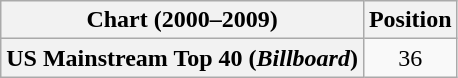<table class="wikitable plainrowheaders" style="text-align:center">
<tr>
<th>Chart (2000–2009)</th>
<th>Position</th>
</tr>
<tr>
<th scope="row">US Mainstream Top 40 (<em>Billboard</em>)</th>
<td>36</td>
</tr>
</table>
